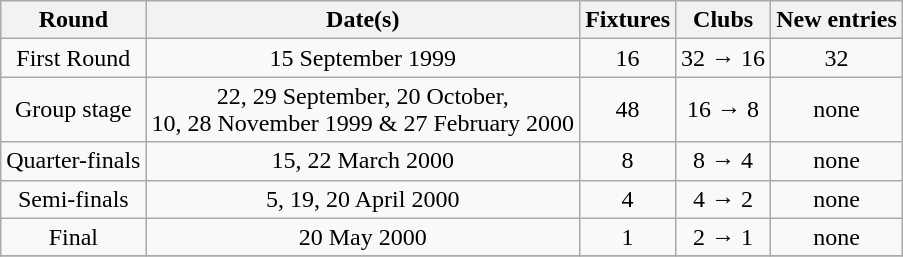<table class="wikitable" style="text-align:center">
<tr>
<th>Round</th>
<th>Date(s)</th>
<th>Fixtures</th>
<th>Clubs</th>
<th>New entries</th>
</tr>
<tr>
<td>First Round</td>
<td>15 September 1999</td>
<td>16</td>
<td>32 → 16</td>
<td>32</td>
</tr>
<tr>
<td>Group stage</td>
<td>22, 29 September, 20 October,<br>10, 28 November 1999 & 27 February 2000</td>
<td>48</td>
<td>16 → 8</td>
<td>none</td>
</tr>
<tr>
<td>Quarter-finals</td>
<td>15, 22 March 2000</td>
<td>8</td>
<td>8 → 4</td>
<td>none</td>
</tr>
<tr>
<td>Semi-finals</td>
<td>5, 19, 20 April 2000</td>
<td>4</td>
<td>4 → 2</td>
<td>none</td>
</tr>
<tr>
<td>Final</td>
<td>20 May 2000</td>
<td>1</td>
<td>2 → 1</td>
<td>none</td>
</tr>
<tr>
</tr>
</table>
